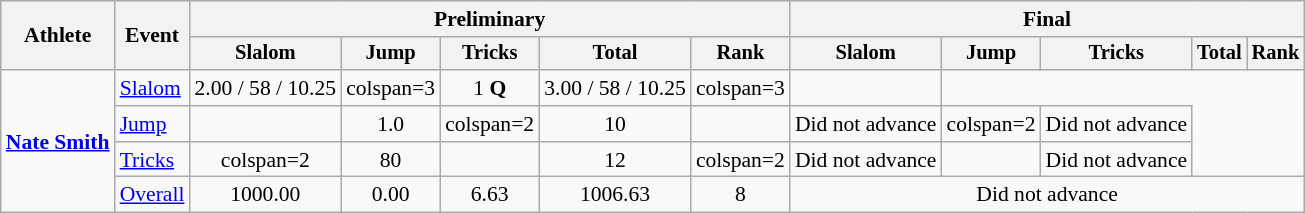<table class=wikitable style=font-size:90%;text-align:center>
<tr>
<th rowspan=2>Athlete</th>
<th rowspan=2>Event</th>
<th colspan=5>Preliminary</th>
<th colspan=5>Final</th>
</tr>
<tr style=font-size:95%>
<th>Slalom</th>
<th>Jump</th>
<th>Tricks</th>
<th>Total</th>
<th>Rank</th>
<th>Slalom</th>
<th>Jump</th>
<th>Tricks</th>
<th>Total</th>
<th>Rank</th>
</tr>
<tr>
<td align=left rowspan=4><strong><a href='#'>Nate Smith</a></strong></td>
<td align=left><a href='#'>Slalom</a></td>
<td>2.00 / 58 / 10.25</td>
<td>colspan=3 </td>
<td>1 <strong>Q</strong></td>
<td>3.00 / 58 / 10.25</td>
<td>colspan=3 </td>
<td></td>
</tr>
<tr>
<td align=left><a href='#'>Jump</a></td>
<td></td>
<td>1.0</td>
<td>colspan=2 </td>
<td>10</td>
<td></td>
<td>Did not advance</td>
<td>colspan=2 </td>
<td>Did not advance</td>
</tr>
<tr>
<td align=left><a href='#'>Tricks</a></td>
<td>colspan=2 </td>
<td>80</td>
<td></td>
<td>12</td>
<td>colspan=2 </td>
<td>Did not advance</td>
<td></td>
<td>Did not advance</td>
</tr>
<tr>
<td align=left><a href='#'>Overall</a></td>
<td>1000.00</td>
<td>0.00</td>
<td>6.63</td>
<td>1006.63</td>
<td>8</td>
<td colspan=5>Did not advance</td>
</tr>
</table>
